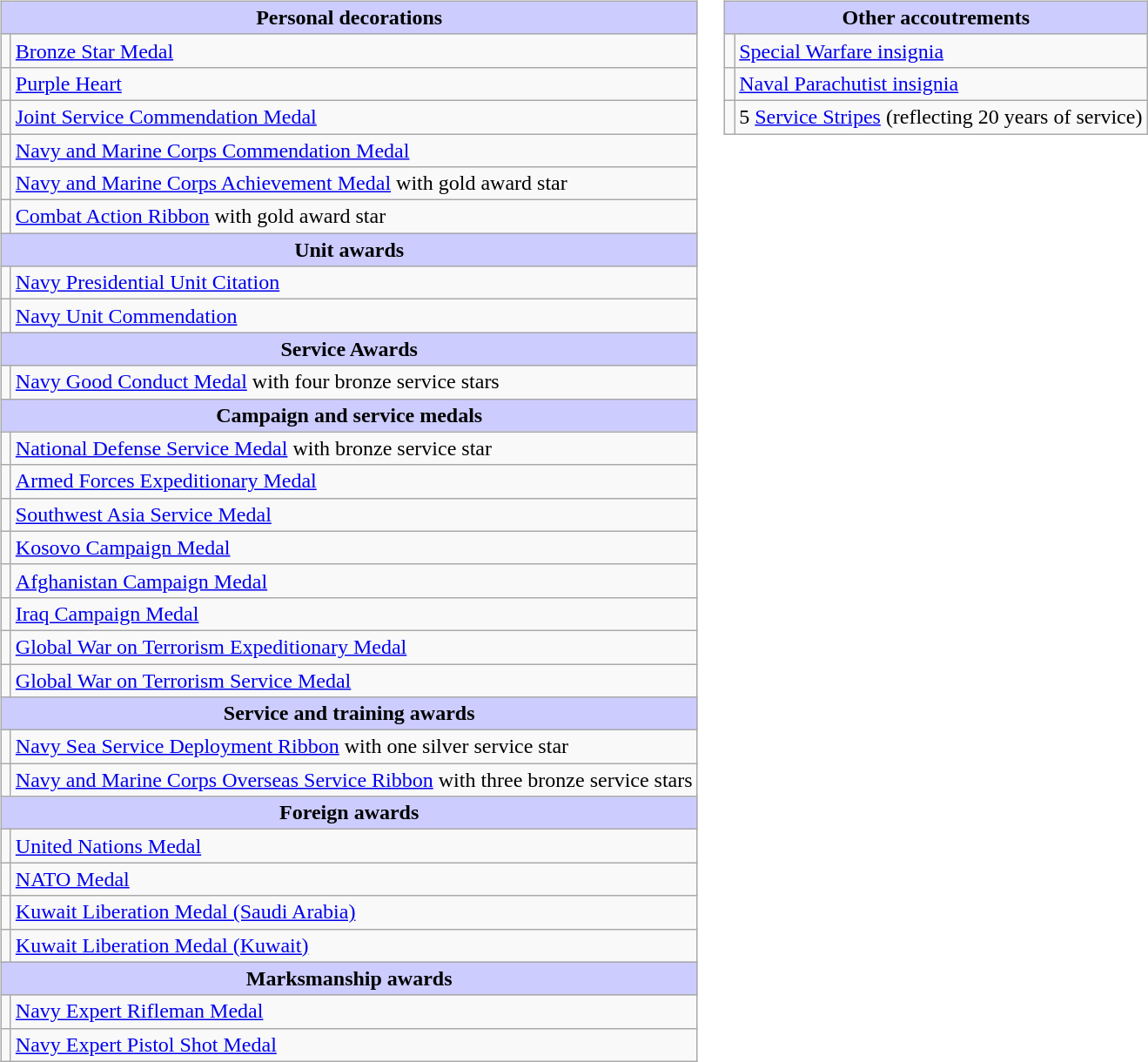<table style="width=100%;">
<tr>
<td valign="top"><br><table class="wikitable">
<tr style="background:#ccf; text-align:center;">
<td colspan=2><strong>Personal decorations</strong></td>
</tr>
<tr>
<td></td>
<td><a href='#'>Bronze Star Medal</a></td>
</tr>
<tr>
<td></td>
<td><a href='#'>Purple Heart</a></td>
</tr>
<tr>
<td></td>
<td><a href='#'>Joint Service Commendation Medal</a></td>
</tr>
<tr>
<td></td>
<td><a href='#'>Navy and Marine Corps Commendation Medal</a></td>
</tr>
<tr>
<td></td>
<td><a href='#'>Navy and Marine Corps Achievement Medal</a> with gold award star</td>
</tr>
<tr>
<td></td>
<td><a href='#'>Combat Action Ribbon</a> with gold award star</td>
</tr>
<tr style="background:#ccf; text-align:center;">
<td colspan=2><strong>Unit awards</strong></td>
</tr>
<tr>
<td></td>
<td><a href='#'>Navy Presidential Unit Citation</a></td>
</tr>
<tr>
<td></td>
<td><a href='#'>Navy Unit Commendation</a></td>
</tr>
<tr style="background:#ccf; text-align:center;">
<td colspan=2><strong>Service Awards</strong></td>
</tr>
<tr>
<td></td>
<td><a href='#'>Navy Good Conduct Medal</a> with four bronze service stars</td>
</tr>
<tr style="background:#ccf; text-align:center;">
<td colspan=2><strong>Campaign and service medals</strong></td>
</tr>
<tr>
<td></td>
<td><a href='#'>National Defense Service Medal</a> with bronze service star</td>
</tr>
<tr>
<td></td>
<td><a href='#'>Armed Forces Expeditionary Medal</a></td>
</tr>
<tr>
<td></td>
<td><a href='#'>Southwest Asia Service Medal</a></td>
</tr>
<tr>
<td></td>
<td><a href='#'>Kosovo Campaign Medal</a></td>
</tr>
<tr>
<td></td>
<td><a href='#'>Afghanistan Campaign Medal</a></td>
</tr>
<tr>
<td></td>
<td><a href='#'>Iraq Campaign Medal</a></td>
</tr>
<tr>
<td></td>
<td><a href='#'>Global War on Terrorism Expeditionary Medal</a></td>
</tr>
<tr>
<td></td>
<td><a href='#'>Global War on Terrorism Service Medal</a></td>
</tr>
<tr style="background:#ccf; text-align:center;">
<td colspan=2><strong>Service and training awards</strong></td>
</tr>
<tr>
<td></td>
<td><a href='#'>Navy Sea Service Deployment Ribbon</a> with one silver service star</td>
</tr>
<tr>
<td></td>
<td><a href='#'>Navy and Marine Corps Overseas Service Ribbon</a> with three bronze service stars</td>
</tr>
<tr style="background:#ccf; text-align:center;">
<td colspan=2><strong>Foreign awards</strong></td>
</tr>
<tr>
<td></td>
<td><a href='#'>United Nations Medal</a></td>
</tr>
<tr>
<td></td>
<td><a href='#'>NATO Medal</a></td>
</tr>
<tr>
<td></td>
<td><a href='#'>Kuwait Liberation Medal (Saudi Arabia)</a></td>
</tr>
<tr>
<td></td>
<td><a href='#'>Kuwait Liberation Medal (Kuwait)</a></td>
</tr>
<tr style="background:#ccf; text-align:center;">
<td colspan=2><strong>Marksmanship awards</strong></td>
</tr>
<tr>
<td></td>
<td><a href='#'>Navy Expert Rifleman Medal</a></td>
</tr>
<tr>
<td></td>
<td><a href='#'>Navy Expert Pistol Shot Medal</a></td>
</tr>
</table>
</td>
<td valign="top"><br><table class="wikitable">
<tr style="background:#ccf; text-align:center;">
<td colspan=2><strong>Other accoutrements</strong></td>
</tr>
<tr>
<td align=center></td>
<td><a href='#'>Special Warfare insignia</a></td>
</tr>
<tr>
<td align=center></td>
<td><a href='#'>Naval Parachutist insignia</a></td>
</tr>
<tr>
<td align=center></td>
<td>5 <a href='#'>Service Stripes</a> (reflecting 20 years of service)</td>
</tr>
</table>
</td>
</tr>
</table>
